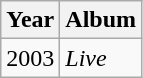<table class="wikitable">
<tr>
<th>Year</th>
<th>Album</th>
</tr>
<tr>
<td>2003</td>
<td><em>Live</em></td>
</tr>
</table>
